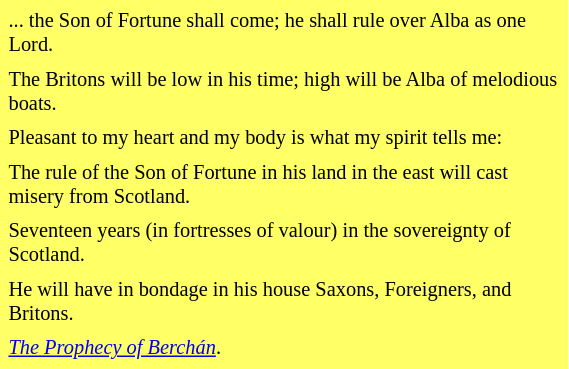<table class="toccolours" style="float: right; margin-left: 1em; margin-right: 2em; font-size: 85%; background:#FFFF66; color:black; width:30em; max-width: 30%;" cellspacing="5">
<tr>
<td style="text-align: left;">... the Son of Fortune shall come; he shall rule over Alba as one Lord.</td>
</tr>
<tr>
<td style="text-align: left;">The Britons will be low in his time; high will be Alba of melodious boats.</td>
</tr>
<tr>
<td style="text-align: left;">Pleasant to my heart and my body is what my spirit tells me:</td>
</tr>
<tr>
<td style="text-align: left;">The rule of the Son of Fortune in his land in the east will cast misery from Scotland.</td>
</tr>
<tr>
<td style="text-align: left;">Seventeen years (in fortresses of valour) in the sovereignty of Scotland.</td>
</tr>
<tr>
<td style="text-align: left;">He will have in bondage in his house Saxons, Foreigners, and Britons.</td>
</tr>
<tr>
<td style="text-align: left;"><em><a href='#'>The Prophecy of Berchán</a></em>.</td>
</tr>
</table>
